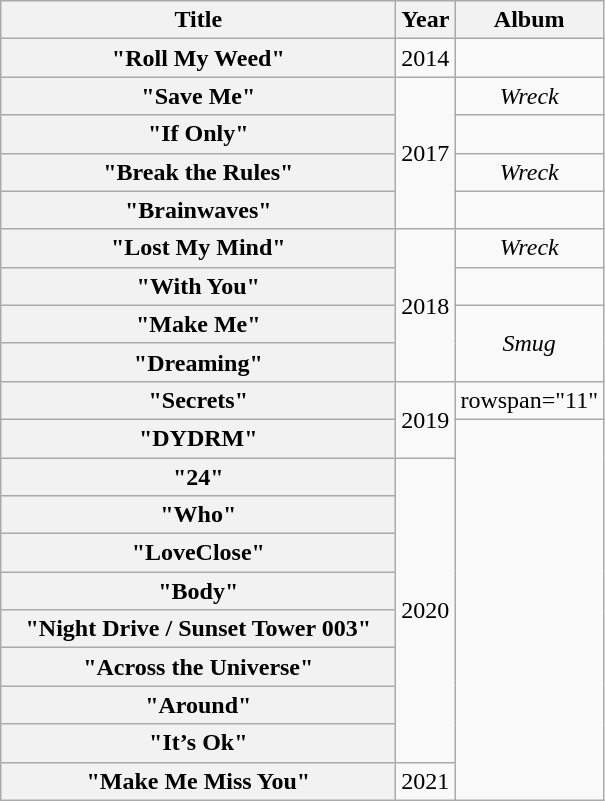<table class="wikitable plainrowheaders" style="text-align:center;">
<tr>
<th scope="col" rowspan="1" style="width:16em;">Title</th>
<th scope="col" rowspan="1">Year</th>
<th scope="col" rowspan="1">Album</th>
</tr>
<tr>
<th scope="row">"Roll My Weed"<br></th>
<td>2014</td>
<td></td>
</tr>
<tr>
<th scope="row">"Save Me"</th>
<td rowspan="4">2017</td>
<td><em>Wreck</em></td>
</tr>
<tr>
<th scope="row">"If Only"</th>
<td></td>
</tr>
<tr>
<th scope="row">"Break the Rules"</th>
<td><em>Wreck</em></td>
</tr>
<tr>
<th scope="row">"Brainwaves"<br></th>
<td></td>
</tr>
<tr>
<th scope="row">"Lost My Mind"</th>
<td rowspan="4">2018</td>
<td><em>Wreck</em></td>
</tr>
<tr>
<th scope="row">"With You"</th>
<td></td>
</tr>
<tr>
<th scope="row">"Make Me"</th>
<td rowspan="2"><em>Smug</em></td>
</tr>
<tr>
<th scope="row">"Dreaming"</th>
</tr>
<tr>
<th scope="row">"Secrets"</th>
<td rowspan="2">2019</td>
<td>rowspan="11" </td>
</tr>
<tr>
<th scope="row">"DYDRM"</th>
</tr>
<tr>
<th scope="row">"24"<br></th>
<td rowspan="8">2020</td>
</tr>
<tr>
<th scope="row">"Who"</th>
</tr>
<tr>
<th scope="row">"LoveClose"</th>
</tr>
<tr>
<th scope="row">"Body"</th>
</tr>
<tr>
<th scope="row">"Night Drive / Sunset Tower 003"</th>
</tr>
<tr>
<th scope="row">"Across the Universe"</th>
</tr>
<tr>
<th scope="row">"Around"</th>
</tr>
<tr>
<th scope="row">"It’s Ok"</th>
</tr>
<tr>
<th scope="row">"Make Me Miss You"</th>
<td>2021</td>
</tr>
</table>
